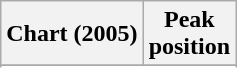<table class="wikitable sortable plainrowheaders" style="text-align:center">
<tr>
<th scope="col">Chart (2005)</th>
<th scope="col">Peak<br> position</th>
</tr>
<tr>
</tr>
<tr>
</tr>
</table>
